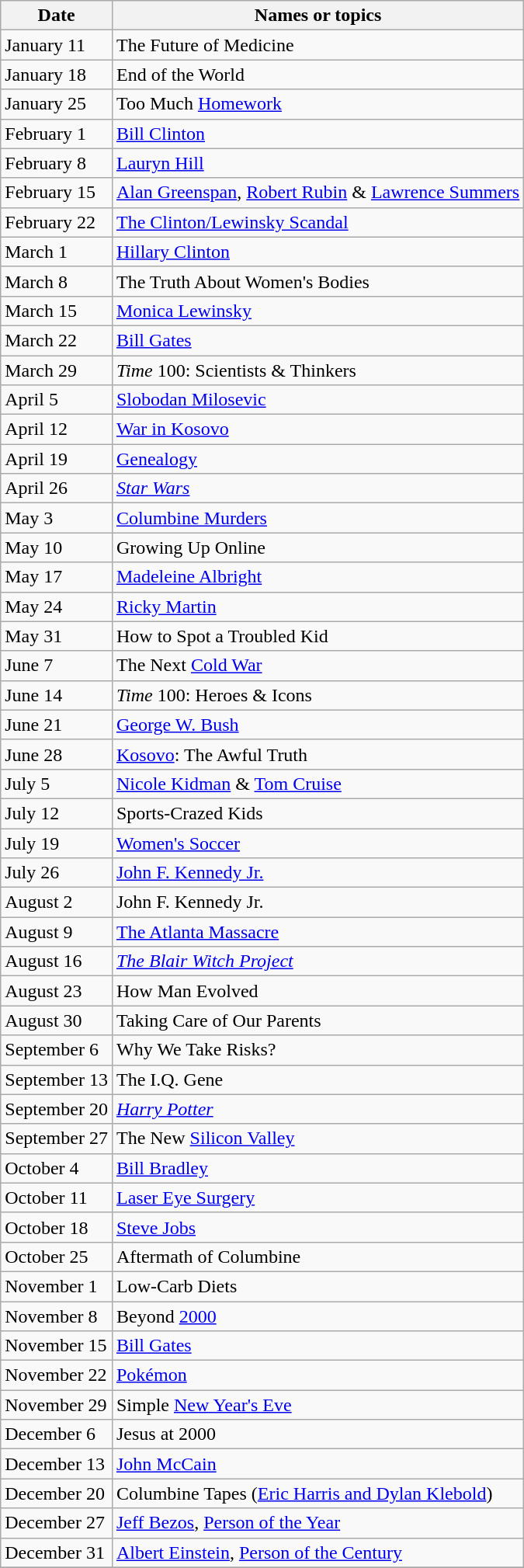<table class="wikitable">
<tr>
<th>Date</th>
<th>Names or topics</th>
</tr>
<tr>
<td>January 11</td>
<td>The Future of Medicine</td>
</tr>
<tr>
<td>January 18</td>
<td>End of the World</td>
</tr>
<tr>
<td>January 25</td>
<td>Too Much <a href='#'>Homework</a></td>
</tr>
<tr>
<td>February 1</td>
<td><a href='#'>Bill Clinton</a></td>
</tr>
<tr>
<td>February 8</td>
<td><a href='#'>Lauryn Hill</a></td>
</tr>
<tr>
<td>February 15</td>
<td><a href='#'>Alan Greenspan</a>, <a href='#'>Robert Rubin</a> & <a href='#'>Lawrence Summers</a></td>
</tr>
<tr>
<td>February 22</td>
<td><a href='#'>The Clinton/Lewinsky Scandal</a></td>
</tr>
<tr>
<td>March 1</td>
<td><a href='#'>Hillary Clinton</a></td>
</tr>
<tr>
<td>March 8</td>
<td>The Truth About Women's Bodies</td>
</tr>
<tr>
<td>March 15</td>
<td><a href='#'>Monica Lewinsky</a></td>
</tr>
<tr>
<td>March 22</td>
<td><a href='#'>Bill Gates</a></td>
</tr>
<tr>
<td>March 29</td>
<td><em>Time</em> 100: Scientists & Thinkers</td>
</tr>
<tr>
<td>April 5</td>
<td><a href='#'>Slobodan Milosevic</a></td>
</tr>
<tr>
<td>April 12</td>
<td><a href='#'>War in Kosovo</a></td>
</tr>
<tr>
<td>April 19</td>
<td><a href='#'>Genealogy</a></td>
</tr>
<tr>
<td>April 26</td>
<td><em><a href='#'>Star Wars</a></em></td>
</tr>
<tr>
<td>May 3</td>
<td><a href='#'>Columbine Murders</a></td>
</tr>
<tr>
<td>May 10</td>
<td>Growing Up Online</td>
</tr>
<tr>
<td>May 17</td>
<td><a href='#'>Madeleine Albright</a></td>
</tr>
<tr>
<td>May 24</td>
<td><a href='#'>Ricky Martin</a></td>
</tr>
<tr>
<td>May 31</td>
<td>How to Spot a Troubled Kid</td>
</tr>
<tr>
<td>June 7</td>
<td>The Next <a href='#'>Cold War</a></td>
</tr>
<tr>
<td>June 14</td>
<td><em>Time</em> 100: Heroes & Icons</td>
</tr>
<tr>
<td>June 21</td>
<td><a href='#'>George W. Bush</a></td>
</tr>
<tr>
<td>June 28</td>
<td><a href='#'>Kosovo</a>: The Awful Truth</td>
</tr>
<tr>
<td>July 5</td>
<td><a href='#'>Nicole Kidman</a> & <a href='#'>Tom Cruise</a></td>
</tr>
<tr>
<td>July 12</td>
<td>Sports-Crazed Kids</td>
</tr>
<tr>
<td>July 19</td>
<td><a href='#'>Women's Soccer</a></td>
</tr>
<tr>
<td>July 26</td>
<td><a href='#'>John F. Kennedy Jr.</a></td>
</tr>
<tr>
<td>August 2</td>
<td>John F. Kennedy Jr.</td>
</tr>
<tr>
<td>August 9</td>
<td><a href='#'>The Atlanta Massacre</a></td>
</tr>
<tr>
<td>August 16</td>
<td><em><a href='#'>The Blair Witch Project</a></em></td>
</tr>
<tr>
<td>August 23</td>
<td>How Man Evolved</td>
</tr>
<tr>
<td>August 30</td>
<td>Taking Care of Our Parents</td>
</tr>
<tr>
<td>September 6</td>
<td>Why We Take Risks?</td>
</tr>
<tr>
<td>September 13</td>
<td>The I.Q. Gene</td>
</tr>
<tr>
<td>September 20</td>
<td><em><a href='#'>Harry Potter</a></em></td>
</tr>
<tr>
<td>September 27</td>
<td>The New <a href='#'>Silicon Valley</a></td>
</tr>
<tr>
<td>October 4</td>
<td><a href='#'>Bill Bradley</a></td>
</tr>
<tr>
<td>October 11</td>
<td><a href='#'>Laser Eye Surgery</a></td>
</tr>
<tr>
<td>October 18</td>
<td><a href='#'>Steve Jobs</a></td>
</tr>
<tr>
<td>October 25</td>
<td>Aftermath of Columbine</td>
</tr>
<tr>
<td>November 1</td>
<td>Low-Carb Diets</td>
</tr>
<tr>
<td>November 8</td>
<td>Beyond <a href='#'>2000</a></td>
</tr>
<tr>
<td>November 15</td>
<td><a href='#'>Bill Gates</a></td>
</tr>
<tr>
<td>November 22</td>
<td><a href='#'>Pokémon</a></td>
</tr>
<tr>
<td>November 29</td>
<td>Simple <a href='#'>New Year's Eve</a></td>
</tr>
<tr>
<td>December 6</td>
<td>Jesus at 2000</td>
</tr>
<tr>
<td>December 13</td>
<td><a href='#'>John McCain</a></td>
</tr>
<tr>
<td>December 20</td>
<td>Columbine Tapes (<a href='#'>Eric Harris and Dylan Klebold</a>)</td>
</tr>
<tr>
<td>December 27</td>
<td><a href='#'>Jeff Bezos</a>, <a href='#'>Person of the Year</a></td>
</tr>
<tr>
<td>December 31</td>
<td><a href='#'>Albert Einstein</a>, <a href='#'>Person of the Century</a></td>
</tr>
<tr>
</tr>
</table>
